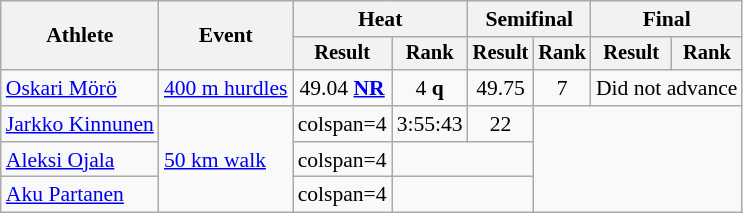<table class="wikitable" style="font-size:90%">
<tr>
<th rowspan="2">Athlete</th>
<th rowspan="2">Event</th>
<th colspan="2">Heat</th>
<th colspan="2">Semifinal</th>
<th colspan="2">Final</th>
</tr>
<tr style="font-size:95%">
<th>Result</th>
<th>Rank</th>
<th>Result</th>
<th>Rank</th>
<th>Result</th>
<th>Rank</th>
</tr>
<tr align=center>
<td align=left><a href='#'>Oskari Mörö</a></td>
<td align=left><a href='#'>400 m hurdles</a></td>
<td>49.04 <strong><a href='#'>NR</a></strong></td>
<td>4 <strong>q</strong></td>
<td>49.75</td>
<td>7</td>
<td colspan=2>Did not advance</td>
</tr>
<tr align=center>
<td align=left><a href='#'>Jarkko Kinnunen</a></td>
<td align=left rowspan=3><a href='#'>50 km walk</a></td>
<td>colspan=4 </td>
<td>3:55:43</td>
<td>22</td>
</tr>
<tr align=center>
<td align=left><a href='#'>Aleksi Ojala</a></td>
<td>colspan=4 </td>
<td colspan=2></td>
</tr>
<tr align=center>
<td align=left><a href='#'>Aku Partanen</a></td>
<td>colspan=4 </td>
<td colspan=2></td>
</tr>
</table>
